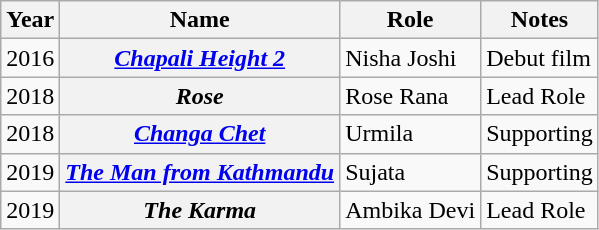<table class="wikitable">
<tr>
<th>Year</th>
<th>Name</th>
<th>Role</th>
<th>Notes</th>
</tr>
<tr>
<td>2016</td>
<th scope="row"><em><a href='#'>Chapali Height 2</a></em></th>
<td>Nisha Joshi</td>
<td>Debut film</td>
</tr>
<tr>
<td>2018</td>
<th scope="row"><em>Rose</em></th>
<td>Rose Rana</td>
<td>Lead Role</td>
</tr>
<tr>
<td>2018</td>
<th scope="row"><em><a href='#'>Changa Chet</a></em></th>
<td>Urmila</td>
<td>Supporting</td>
</tr>
<tr>
<td>2019</td>
<th scope="row"><em><a href='#'>The Man from Kathmandu</a></em></th>
<td>Sujata</td>
<td>Supporting</td>
</tr>
<tr>
<td>2019</td>
<th><em>The Karma</em></th>
<td>Ambika Devi</td>
<td>Lead Role</td>
</tr>
</table>
